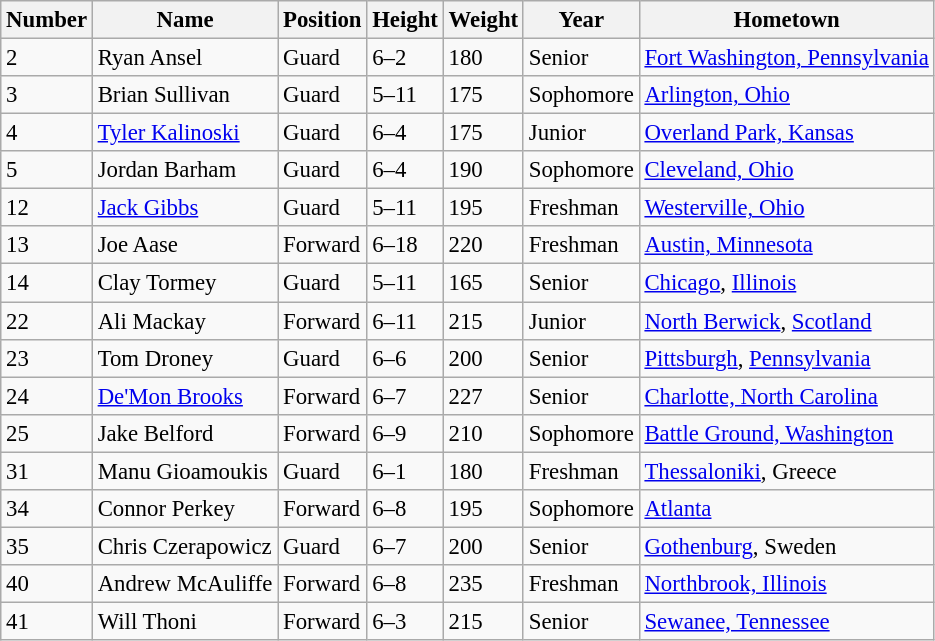<table class="wikitable sortable" style="font-size: 95%;">
<tr>
<th>Number</th>
<th>Name</th>
<th>Position</th>
<th>Height</th>
<th>Weight</th>
<th>Year</th>
<th>Hometown</th>
</tr>
<tr>
<td>2</td>
<td>Ryan Ansel</td>
<td>Guard</td>
<td>6–2</td>
<td>180</td>
<td>Senior</td>
<td><a href='#'>Fort Washington, Pennsylvania</a></td>
</tr>
<tr>
<td>3</td>
<td>Brian Sullivan</td>
<td>Guard</td>
<td>5–11</td>
<td>175</td>
<td>Sophomore</td>
<td><a href='#'>Arlington, Ohio</a></td>
</tr>
<tr>
<td>4</td>
<td><a href='#'>Tyler Kalinoski</a></td>
<td>Guard</td>
<td>6–4</td>
<td>175</td>
<td>Junior</td>
<td><a href='#'>Overland Park, Kansas</a></td>
</tr>
<tr>
<td>5</td>
<td>Jordan Barham</td>
<td>Guard</td>
<td>6–4</td>
<td>190</td>
<td>Sophomore</td>
<td><a href='#'>Cleveland, Ohio</a></td>
</tr>
<tr>
<td>12</td>
<td><a href='#'>Jack Gibbs</a></td>
<td>Guard</td>
<td>5–11</td>
<td>195</td>
<td>Freshman</td>
<td><a href='#'>Westerville, Ohio</a></td>
</tr>
<tr>
<td>13</td>
<td>Joe Aase</td>
<td>Forward</td>
<td>6–18</td>
<td>220</td>
<td>Freshman</td>
<td><a href='#'>Austin, Minnesota</a></td>
</tr>
<tr>
<td>14</td>
<td>Clay Tormey</td>
<td>Guard</td>
<td>5–11</td>
<td>165</td>
<td>Senior</td>
<td><a href='#'>Chicago</a>, <a href='#'>Illinois</a></td>
</tr>
<tr>
<td>22</td>
<td>Ali Mackay</td>
<td>Forward</td>
<td>6–11</td>
<td>215</td>
<td>Junior</td>
<td><a href='#'>North Berwick</a>, <a href='#'>Scotland</a></td>
</tr>
<tr>
<td>23</td>
<td>Tom Droney</td>
<td>Guard</td>
<td>6–6</td>
<td>200</td>
<td>Senior</td>
<td><a href='#'>Pittsburgh</a>, <a href='#'>Pennsylvania</a></td>
</tr>
<tr>
<td>24</td>
<td><a href='#'>De'Mon Brooks</a></td>
<td>Forward</td>
<td>6–7</td>
<td>227</td>
<td>Senior</td>
<td><a href='#'>Charlotte, North Carolina</a></td>
</tr>
<tr>
<td>25</td>
<td>Jake Belford</td>
<td>Forward</td>
<td>6–9</td>
<td>210</td>
<td>Sophomore</td>
<td><a href='#'>Battle Ground, Washington</a></td>
</tr>
<tr>
<td>31</td>
<td>Manu Gioamoukis</td>
<td>Guard</td>
<td>6–1</td>
<td>180</td>
<td>Freshman</td>
<td><a href='#'>Thessaloniki</a>, Greece</td>
</tr>
<tr>
<td>34</td>
<td>Connor Perkey</td>
<td>Forward</td>
<td>6–8</td>
<td>195</td>
<td>Sophomore</td>
<td><a href='#'>Atlanta</a></td>
</tr>
<tr>
<td>35</td>
<td>Chris Czerapowicz</td>
<td>Guard</td>
<td>6–7</td>
<td>200</td>
<td>Senior</td>
<td><a href='#'>Gothenburg</a>, Sweden</td>
</tr>
<tr>
<td>40</td>
<td>Andrew McAuliffe</td>
<td>Forward</td>
<td>6–8</td>
<td>235</td>
<td>Freshman</td>
<td><a href='#'>Northbrook, Illinois</a></td>
</tr>
<tr>
<td>41</td>
<td>Will Thoni</td>
<td>Forward</td>
<td>6–3</td>
<td>215</td>
<td>Senior</td>
<td><a href='#'>Sewanee, Tennessee</a></td>
</tr>
</table>
